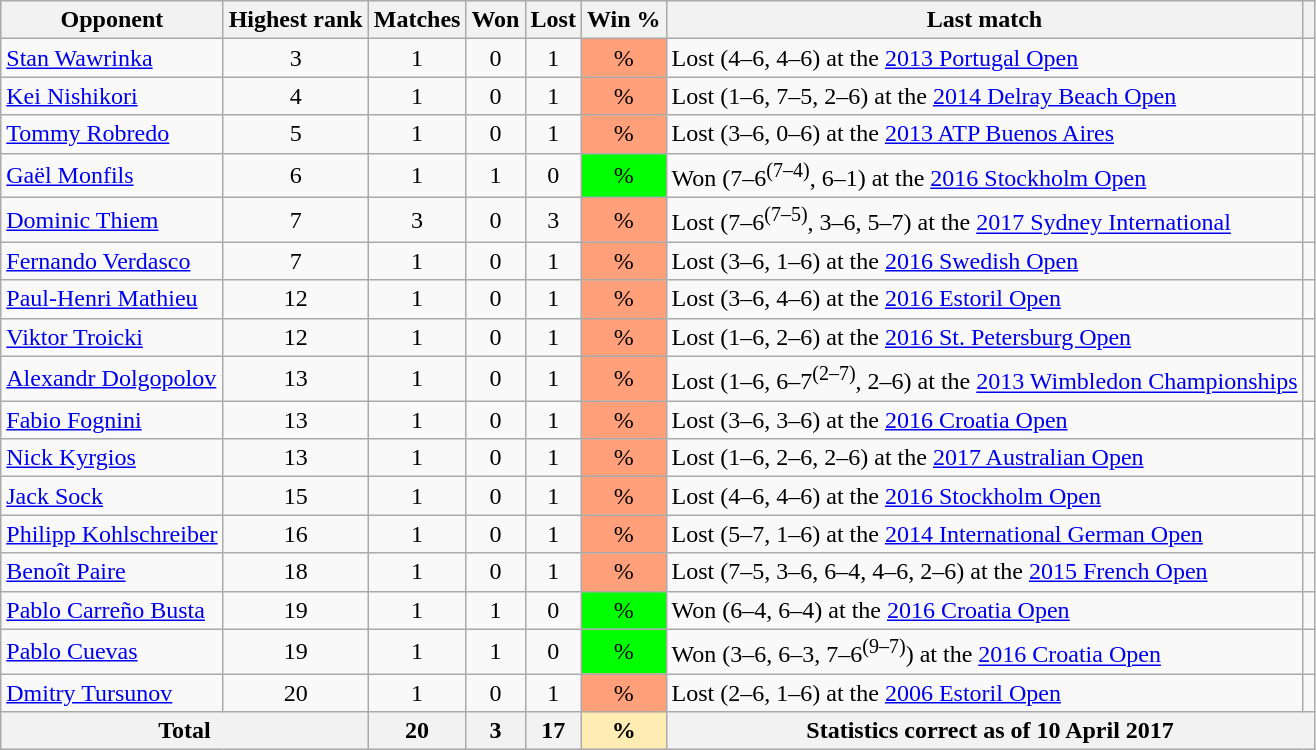<table class="sortable wikitable">
<tr>
<th scope="col">Opponent</th>
<th scope="col">Highest rank</th>
<th scope="col">Matches</th>
<th scope="col">Won</th>
<th scope="col">Lost</th>
<th scope="col">Win %</th>
<th scope="col" class="unsortable">Last match</th>
<th scope="col" class="unsortable"></th>
</tr>
<tr>
<td data-sort-value="Wawrinka, S"> <a href='#'>Stan Wawrinka</a></td>
<td align=center>3</td>
<td align=center>1</td>
<td align=center>0</td>
<td align=center>1</td>
<td bgcolor=FFA07A align=center>%</td>
<td>Lost (4–6, 4–6) at the <a href='#'>2013 Portugal Open</a></td>
<td align=center></td>
</tr>
<tr>
<td data-sort-value="Nishikori, K"> <a href='#'>Kei Nishikori</a></td>
<td align=center>4</td>
<td align=center>1</td>
<td align=center>0</td>
<td align=center>1</td>
<td bgcolor=FFA07A align=center>%</td>
<td>Lost (1–6, 7–5, 2–6) at the <a href='#'>2014 Delray Beach Open</a></td>
<td align=center></td>
</tr>
<tr>
<td data-sort-value="Robredo, T"> <a href='#'>Tommy Robredo</a></td>
<td align=center>5</td>
<td align=center>1</td>
<td align=center>0</td>
<td align=center>1</td>
<td bgcolor=FFA07A align=center>%</td>
<td>Lost (3–6, 0–6) at the <a href='#'>2013 ATP Buenos Aires</a></td>
<td align=center></td>
</tr>
<tr>
<td data-sort-value="Monfils, G"> <a href='#'>Gaël Monfils</a></td>
<td align=center>6</td>
<td align=center>1</td>
<td align=center>1</td>
<td align=center>0</td>
<td style="background:lime; text-align:center;">%</td>
<td>Won (7–6<sup>(7–4)</sup>, 6–1) at the <a href='#'>2016 Stockholm Open</a></td>
<td align=center></td>
</tr>
<tr>
<td data-sort-value="Thiem, D"> <a href='#'>Dominic Thiem</a></td>
<td align=center>7</td>
<td align=center>3</td>
<td align=center>0</td>
<td align=center>3</td>
<td bgcolor=FFA07A align=center>%</td>
<td>Lost (7–6<sup>(7–5)</sup>, 3–6, 5–7) at the <a href='#'>2017 Sydney International</a></td>
<td align=center></td>
</tr>
<tr>
<td data-sort-value="Verdasco, F"> <a href='#'>Fernando Verdasco</a></td>
<td align=center>7</td>
<td align=center>1</td>
<td align=center>0</td>
<td align=center>1</td>
<td bgcolor=FFA07A align=center>%</td>
<td>Lost (3–6, 1–6) at the <a href='#'>2016 Swedish Open</a></td>
<td align=center></td>
</tr>
<tr>
<td data-sort-value="Mathieu, P"> <a href='#'>Paul-Henri Mathieu</a></td>
<td align=center>12</td>
<td align=center>1</td>
<td align=center>0</td>
<td align=center>1</td>
<td bgcolor=FFA07A align=center>%</td>
<td>Lost (3–6, 4–6) at the <a href='#'>2016 Estoril Open</a></td>
<td align=center></td>
</tr>
<tr>
<td data-sort-value="Troicki, V"> <a href='#'>Viktor Troicki</a></td>
<td align=center>12</td>
<td align=center>1</td>
<td align=center>0</td>
<td align=center>1</td>
<td bgcolor=FFA07A align=center>%</td>
<td>Lost (1–6, 2–6) at the <a href='#'>2016 St. Petersburg Open</a></td>
<td align=center></td>
</tr>
<tr>
<td data-sort-value="Dolgopolov, A"> <a href='#'>Alexandr Dolgopolov</a></td>
<td align=center>13</td>
<td align=center>1</td>
<td align=center>0</td>
<td align=center>1</td>
<td bgcolor=FFA07A align=center>%</td>
<td>Lost (1–6, 6–7<sup>(2–7)</sup>, 2–6) at the <a href='#'>2013 Wimbledon Championships</a></td>
<td align=center></td>
</tr>
<tr>
<td data-sort-value="Fognini, F"> <a href='#'>Fabio Fognini</a></td>
<td align=center>13</td>
<td align=center>1</td>
<td align=center>0</td>
<td align=center>1</td>
<td bgcolor=FFA07A align=center>%</td>
<td>Lost (3–6, 3–6) at the <a href='#'>2016 Croatia Open</a></td>
<td align=center></td>
</tr>
<tr>
<td data-sort-value="Kyrgios, N"> <a href='#'>Nick Kyrgios</a></td>
<td align=center>13</td>
<td align=center>1</td>
<td align=center>0</td>
<td align=center>1</td>
<td bgcolor=FFA07A align=center>%</td>
<td>Lost (1–6, 2–6, 2–6) at the <a href='#'>2017 Australian Open</a></td>
<td align=center></td>
</tr>
<tr>
<td data-sort-value="Sock, J"> <a href='#'>Jack Sock</a></td>
<td align=center>15</td>
<td align=center>1</td>
<td align=center>0</td>
<td align=center>1</td>
<td bgcolor=FFA07A align=center>%</td>
<td>Lost (4–6, 4–6) at the <a href='#'>2016 Stockholm Open</a></td>
<td align=center></td>
</tr>
<tr>
<td data-sort-value="Kohlschreiber, P"> <a href='#'>Philipp Kohlschreiber</a></td>
<td align=center>16</td>
<td align=center>1</td>
<td align=center>0</td>
<td align=center>1</td>
<td bgcolor=FFA07A align=center>%</td>
<td>Lost (5–7, 1–6) at the <a href='#'>2014 International German Open</a></td>
<td align=center></td>
</tr>
<tr>
<td data-sort-value="Paire, B"> <a href='#'>Benoît Paire</a></td>
<td align=center>18</td>
<td align=center>1</td>
<td align=center>0</td>
<td align=center>1</td>
<td bgcolor=FFA07A align=center>%</td>
<td>Lost (7–5, 3–6, 6–4, 4–6, 2–6) at the <a href='#'>2015 French Open</a></td>
<td align=center></td>
</tr>
<tr>
<td data-sort-value="Carreno Busta, P"> <a href='#'>Pablo Carreño Busta</a></td>
<td align=center>19</td>
<td align=center>1</td>
<td align=center>1</td>
<td align=center>0</td>
<td style="background:lime; text-align:center;">%</td>
<td>Won (6–4, 6–4) at the <a href='#'>2016 Croatia Open</a></td>
<td align=center></td>
</tr>
<tr>
<td data-sort-value="Cuevas, P"> <a href='#'>Pablo Cuevas</a></td>
<td align=center>19</td>
<td align=center>1</td>
<td align=center>1</td>
<td align=center>0</td>
<td style="background:lime; text-align:center;">%</td>
<td>Won (3–6, 6–3, 7–6<sup>(9–7)</sup>) at the <a href='#'>2016 Croatia Open</a></td>
<td align=center></td>
</tr>
<tr>
<td data-sort-value="Tursunov, D"> <a href='#'>Dmitry Tursunov</a></td>
<td align=center>20</td>
<td align=center>1</td>
<td align=center>0</td>
<td align=center>1</td>
<td bgcolor=FFA07A align=center>%</td>
<td>Lost (2–6, 1–6) at the <a href='#'>2006 Estoril Open</a></td>
<td align=center></td>
</tr>
<tr>
<th scope="col" colspan=2 align=center>Total</th>
<th scope="col" align=center>20</th>
<th scope="col" align=center>3</th>
<th scope="col" align=center>17</th>
<th scope="col" style="background:#ffecb2;" align=center>%</th>
<th scope="col" colspan=2 align=center>Statistics correct as of 10 April 2017</th>
</tr>
</table>
